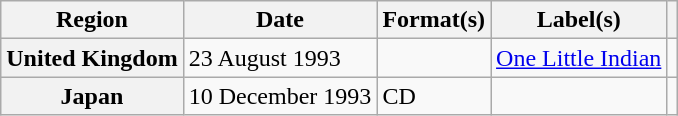<table class="wikitable plainrowheaders">
<tr>
<th scope="col">Region</th>
<th scope="col">Date</th>
<th scope="col">Format(s)</th>
<th scope="col">Label(s)</th>
<th scope="col"></th>
</tr>
<tr>
<th scope="row">United Kingdom</th>
<td>23 August 1993</td>
<td></td>
<td><a href='#'>One Little Indian</a></td>
<td></td>
</tr>
<tr>
<th scope="row">Japan</th>
<td>10 December 1993</td>
<td>CD</td>
<td></td>
<td></td>
</tr>
</table>
